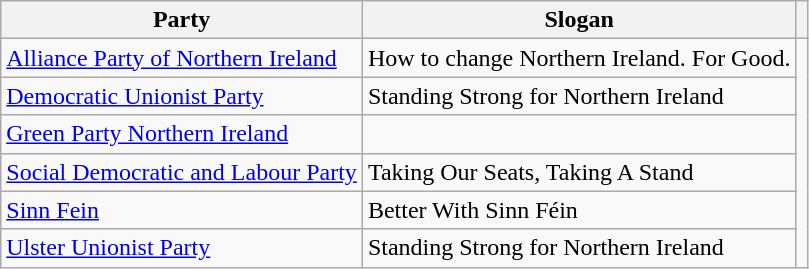<table class="wikitable">
<tr>
<th>Party</th>
<th>Slogan</th>
<th></th>
</tr>
<tr>
<td><a href='#'>Alliance Party of Northern Ireland</a></td>
<td>How to change Northern Ireland. For Good.</td>
<td rowspan="6"></td>
</tr>
<tr>
<td><a href='#'>Democratic Unionist Party</a></td>
<td>Standing Strong for Northern Ireland</td>
</tr>
<tr>
<td><a href='#'>Green Party Northern Ireland</a></td>
<td></td>
</tr>
<tr>
<td><a href='#'>Social Democratic and Labour Party</a></td>
<td>Taking Our Seats, Taking A Stand</td>
</tr>
<tr>
<td><a href='#'>Sinn Fein</a></td>
<td>Better With Sinn Féin</td>
</tr>
<tr>
<td><a href='#'>Ulster Unionist Party</a></td>
<td>Standing Strong for Northern Ireland</td>
</tr>
</table>
